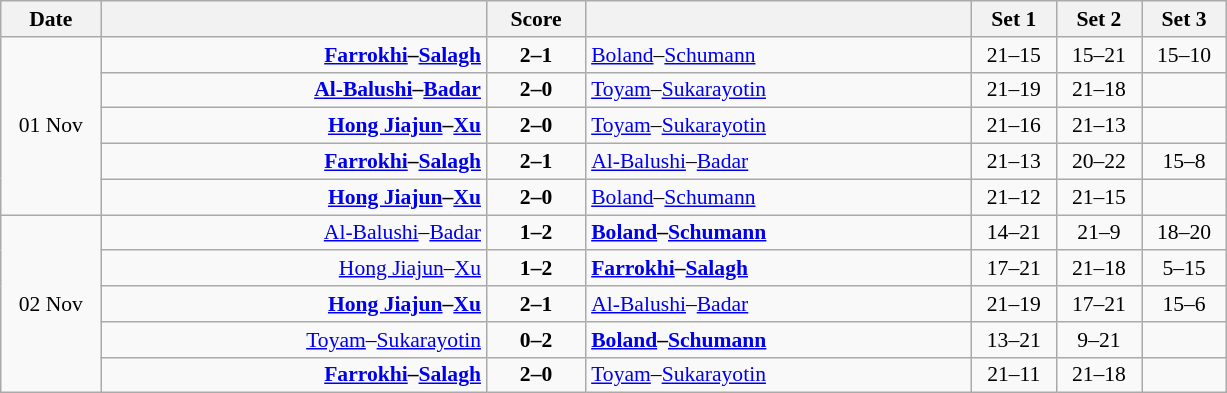<table class="wikitable" style="text-align: center; font-size:90% ">
<tr>
<th width="60">Date</th>
<th align="right" width="250"></th>
<th width="60">Score</th>
<th align="left" width="250"></th>
<th width="50">Set 1</th>
<th width="50">Set 2</th>
<th width="50">Set 3</th>
</tr>
<tr>
<td rowspan=5>01 Nov</td>
<td align=right><strong><a href='#'>Farrokhi</a>–<a href='#'>Salagh</a> </strong></td>
<td align=center><strong>2–1</strong></td>
<td align=left> <a href='#'>Boland</a>–<a href='#'>Schumann</a></td>
<td>21–15</td>
<td>15–21</td>
<td>15–10</td>
</tr>
<tr>
<td align=right><strong><a href='#'>Al-Balushi</a>–<a href='#'>Badar</a> </strong></td>
<td align=center><strong>2–0</strong></td>
<td align=left> <a href='#'>Toyam</a>–<a href='#'>Sukarayotin</a></td>
<td>21–19</td>
<td>21–18</td>
<td></td>
</tr>
<tr>
<td align=right><strong><a href='#'>Hong Jiajun</a>–<a href='#'>Xu</a> </strong></td>
<td align=center><strong>2–0</strong></td>
<td align=left> <a href='#'>Toyam</a>–<a href='#'>Sukarayotin</a></td>
<td>21–16</td>
<td>21–13</td>
<td></td>
</tr>
<tr>
<td align=right><strong><a href='#'>Farrokhi</a>–<a href='#'>Salagh</a> </strong></td>
<td align=center><strong>2–1</strong></td>
<td align=left> <a href='#'>Al-Balushi</a>–<a href='#'>Badar</a></td>
<td>21–13</td>
<td>20–22</td>
<td>15–8</td>
</tr>
<tr>
<td align=right><strong><a href='#'>Hong Jiajun</a>–<a href='#'>Xu</a> </strong></td>
<td align=center><strong>2–0</strong></td>
<td align=left> <a href='#'>Boland</a>–<a href='#'>Schumann</a></td>
<td>21–12</td>
<td>21–15</td>
<td></td>
</tr>
<tr>
<td rowspan=5>02 Nov</td>
<td align=right><a href='#'>Al-Balushi</a>–<a href='#'>Badar</a> </td>
<td align=center><strong>1–2</strong></td>
<td align=left><strong> <a href='#'>Boland</a>–<a href='#'>Schumann</a></strong></td>
<td>14–21</td>
<td>21–9</td>
<td>18–20</td>
</tr>
<tr>
<td align=right><a href='#'>Hong Jiajun</a>–<a href='#'>Xu</a> </td>
<td align=center><strong>1–2</strong></td>
<td align=left><strong> <a href='#'>Farrokhi</a>–<a href='#'>Salagh</a></strong></td>
<td>17–21</td>
<td>21–18</td>
<td>5–15</td>
</tr>
<tr>
<td align=right><strong><a href='#'>Hong Jiajun</a>–<a href='#'>Xu</a> </strong></td>
<td align=center><strong>2–1</strong></td>
<td align=left> <a href='#'>Al-Balushi</a>–<a href='#'>Badar</a></td>
<td>21–19</td>
<td>17–21</td>
<td>15–6</td>
</tr>
<tr>
<td align=right><a href='#'>Toyam</a>–<a href='#'>Sukarayotin</a> </td>
<td align=center><strong>0–2</strong></td>
<td align=left><strong> <a href='#'>Boland</a>–<a href='#'>Schumann</a></strong></td>
<td>13–21</td>
<td>9–21</td>
<td></td>
</tr>
<tr>
<td align=right><strong><a href='#'>Farrokhi</a>–<a href='#'>Salagh</a> </strong></td>
<td align=center><strong>2–0</strong></td>
<td align=left> <a href='#'>Toyam</a>–<a href='#'>Sukarayotin</a></td>
<td>21–11</td>
<td>21–18</td>
<td></td>
</tr>
</table>
